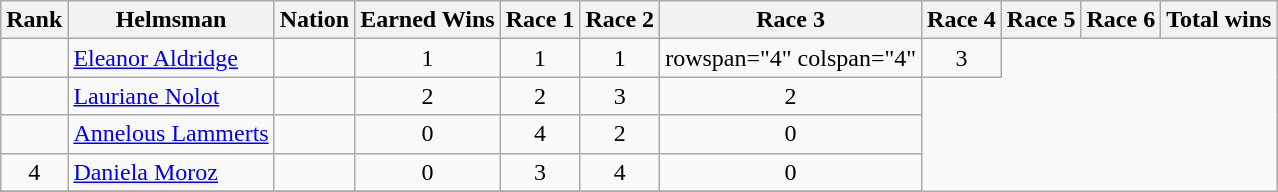<table class="wikitable sortable" style="text-align:center">
<tr>
<th>Rank</th>
<th>Helmsman</th>
<th>Nation</th>
<th>Earned Wins</th>
<th>Race 1</th>
<th>Race 2</th>
<th>Race 3</th>
<th>Race 4</th>
<th>Race 5</th>
<th>Race 6</th>
<th>Total wins</th>
</tr>
<tr>
<td></td>
<td align="left"><a href='#'>Eleanor Aldridge</a></td>
<td align="left"></td>
<td>1</td>
<td>1</td>
<td>1</td>
<td>rowspan="4" colspan="4" </td>
<td>3</td>
</tr>
<tr>
<td></td>
<td align="left"><a href='#'>Lauriane Nolot</a></td>
<td align="left"></td>
<td>2</td>
<td>2</td>
<td>3</td>
<td>2</td>
</tr>
<tr>
<td></td>
<td align="left"><a href='#'>Annelous Lammerts</a></td>
<td align="left"></td>
<td>0</td>
<td>4</td>
<td>2</td>
<td>0</td>
</tr>
<tr>
<td>4</td>
<td align="left"><a href='#'>Daniela Moroz</a></td>
<td align="left"></td>
<td>0</td>
<td>3</td>
<td>4<br></td>
<td>0</td>
</tr>
<tr>
</tr>
</table>
